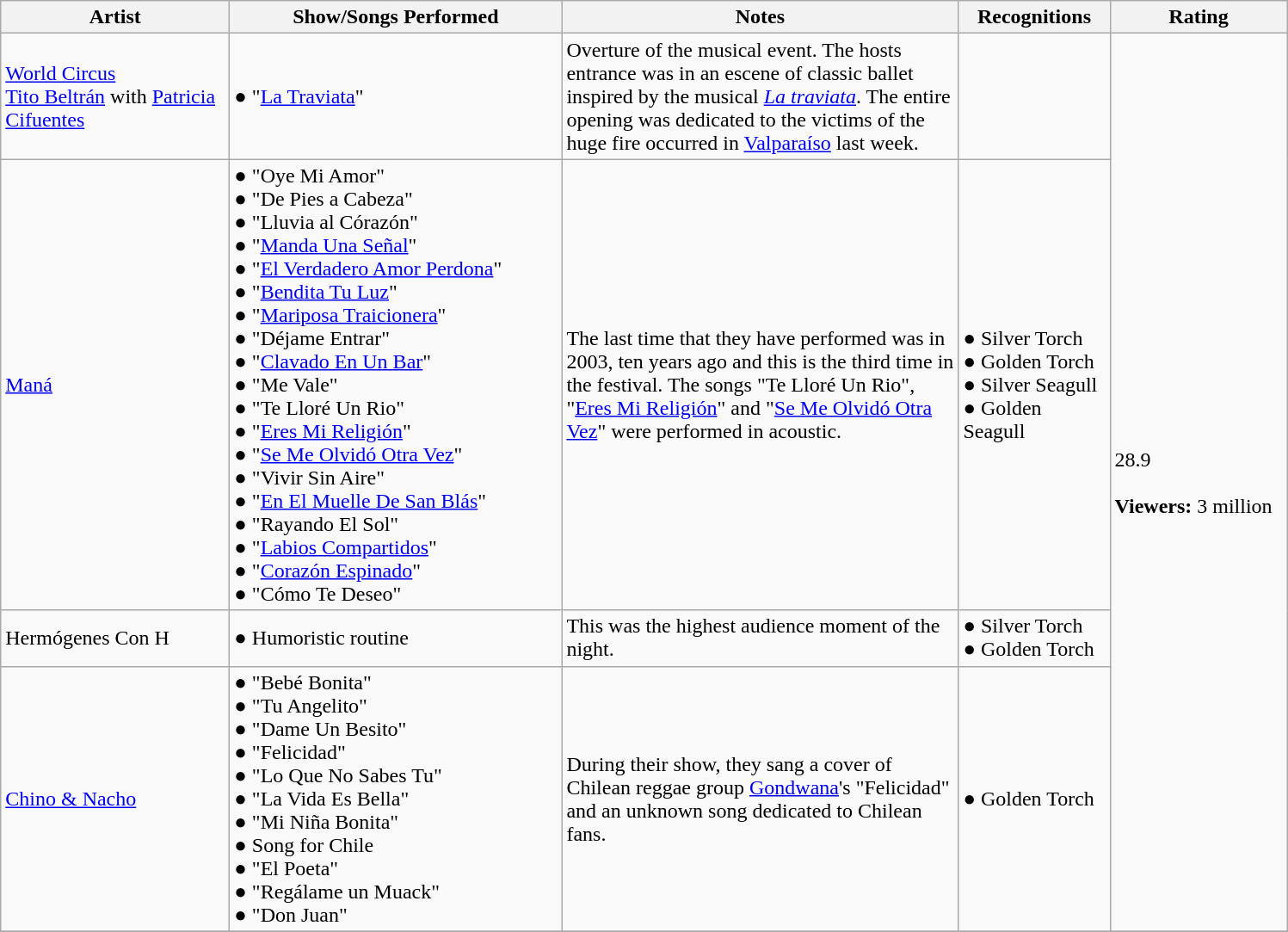<table class="wikitable">
<tr>
<th width="170">Artist</th>
<th width="250">Show/Songs Performed</th>
<th width="300">Notes</th>
<th width="110">Recognitions</th>
<th width="130">Rating</th>
</tr>
<tr>
<td><a href='#'>World Circus</a><br><a href='#'>Tito Beltrán</a> with <a href='#'>Patricia Cifuentes</a></td>
<td>● "<a href='#'>La Traviata</a>" <br></td>
<td>Overture of the musical event. The hosts entrance was in an escene of classic ballet inspired by the musical <em><a href='#'>La traviata</a></em>. The entire opening was dedicated to the victims of the huge fire occurred in <a href='#'>Valparaíso</a> last week.</td>
<td></td>
<td rowspan="4">28.9<br><br> <strong>Viewers:</strong> 3 million</td>
</tr>
<tr>
<td><a href='#'>Maná</a></td>
<td>● "Oye Mi Amor"<br> ● "De Pies a Cabeza"<br> ● "Lluvia al Córazón"<br> ● "<a href='#'>Manda Una Señal</a>"<br> ● "<a href='#'>El Verdadero Amor Perdona</a>"<br> ● "<a href='#'>Bendita Tu Luz</a>"<br> ● "<a href='#'>Mariposa Traicionera</a>"<br> ● "Déjame Entrar"<br> ● "<a href='#'>Clavado En Un Bar</a>"<br> ● "Me Vale" <br> ● "Te Lloré Un Rio"<br> ● "<a href='#'>Eres Mi Religión</a>"<br> ● "<a href='#'>Se Me Olvidó Otra Vez</a>"<br> ● "Vivir Sin Aire"<br> ● "<a href='#'>En El Muelle De San Blás</a>" <br> ● "Rayando El Sol"<br> ● "<a href='#'>Labios Compartidos</a>"<br> ● "<a href='#'>Corazón Espinado</a>"<br> ● "Cómo Te Deseo"<br></td>
<td>The last time that they have performed was in 2003, ten years ago and this is the third time in the festival. The songs "Te Lloré Un Rio", "<a href='#'>Eres Mi Religión</a>" and "<a href='#'>Se Me Olvidó Otra Vez</a>" were performed in acoustic.</td>
<td>● Silver Torch <br> ● Golden Torch <br> ● Silver Seagull<br> ● Golden Seagull<br></td>
</tr>
<tr>
<td>Hermógenes Con H</td>
<td>● Humoristic routine</td>
<td>This was the highest audience moment of the night.</td>
<td>● Silver Torch <br> ● Golden Torch <br></td>
</tr>
<tr>
<td><a href='#'>Chino & Nacho</a></td>
<td>● "Bebé Bonita"<br>  ● "Tu Angelito"<br> ● "Dame Un Besito"<br>  ● "Felicidad"<br> ● "Lo Que No Sabes Tu"<br> ● "La Vida Es Bella"<br> ● "Mi Niña Bonita"<br> ● Song for Chile<br> ● "El Poeta"<br> ● "Regálame un Muack"<br> ● "Don Juan"<br></td>
<td>During their show, they sang a cover of Chilean reggae group <a href='#'>Gondwana</a>'s "Felicidad" and an unknown song dedicated to Chilean fans.</td>
<td>● Golden Torch <br></td>
</tr>
<tr>
</tr>
</table>
